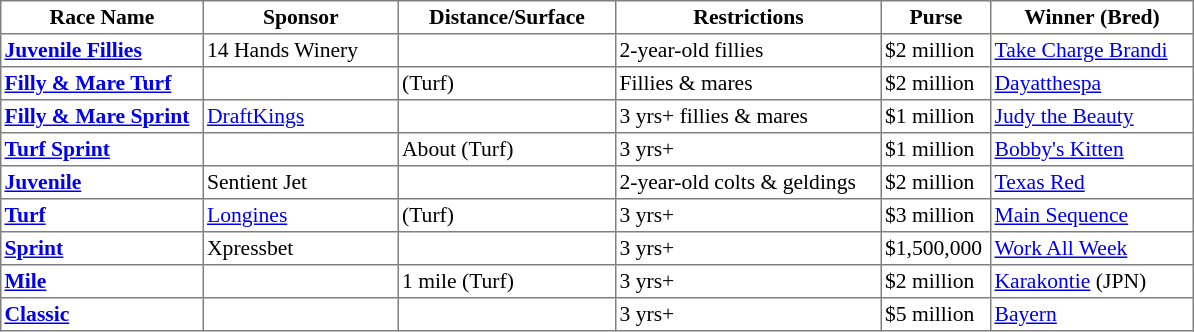<table border="1" cellpadding="2" style="border-collapse: collapse; font-size:90%">
<tr bgcolor="FFFFFF" align="center">
<td width="130px"><strong>Race Name</strong></td>
<td width="125px"><strong>Sponsor</strong></td>
<td width="140px"><strong>Distance/Surface</strong></td>
<td width="172px"><strong>Restrictions</strong></td>
<td width="68px"><strong>Purse</strong></td>
<td width="130px"><strong>Winner</strong> <strong>(Bred)</strong></td>
</tr>
<tr>
<td><strong><a href='#'>Juvenile Fillies</a></strong></td>
<td>14 Hands Winery</td>
<td></td>
<td>2-year-old fillies</td>
<td>$2 million</td>
<td><a href='#'>Take Charge Brandi</a></td>
</tr>
<tr>
<td><strong><a href='#'>Filly & Mare Turf</a></strong></td>
<td></td>
<td> (Turf)</td>
<td>Fillies & mares</td>
<td>$2 million</td>
<td><a href='#'>Dayatthespa</a></td>
</tr>
<tr>
<td><strong><a href='#'>Filly & Mare Sprint</a></strong></td>
<td><a href='#'>DraftKings</a></td>
<td></td>
<td>3 yrs+ fillies & mares</td>
<td>$1 million</td>
<td><a href='#'>Judy the Beauty</a></td>
</tr>
<tr>
<td><strong><a href='#'>Turf Sprint</a></strong></td>
<td></td>
<td>About  (Turf)</td>
<td>3 yrs+</td>
<td>$1 million</td>
<td><a href='#'>Bobby's Kitten</a></td>
</tr>
<tr>
<td><strong><a href='#'>Juvenile</a></strong></td>
<td>Sentient Jet</td>
<td></td>
<td>2-year-old colts & geldings</td>
<td>$2 million</td>
<td><a href='#'>Texas Red</a></td>
</tr>
<tr>
<td><strong><a href='#'>Turf</a></strong></td>
<td><a href='#'>Longines</a></td>
<td> (Turf)</td>
<td>3 yrs+</td>
<td>$3 million</td>
<td><a href='#'>Main Sequence</a></td>
</tr>
<tr>
<td><strong><a href='#'>Sprint</a></strong></td>
<td>Xpressbet</td>
<td></td>
<td>3 yrs+</td>
<td>$1,500,000</td>
<td><a href='#'>Work All Week</a></td>
</tr>
<tr>
<td><strong><a href='#'>Mile</a></strong></td>
<td></td>
<td>1 mile (Turf)</td>
<td>3 yrs+</td>
<td>$2 million</td>
<td><a href='#'>Karakontie</a> (JPN)</td>
</tr>
<tr>
<td><strong><a href='#'>Classic</a></strong></td>
<td></td>
<td></td>
<td>3 yrs+</td>
<td>$5 million</td>
<td><a href='#'>Bayern</a></td>
</tr>
</table>
